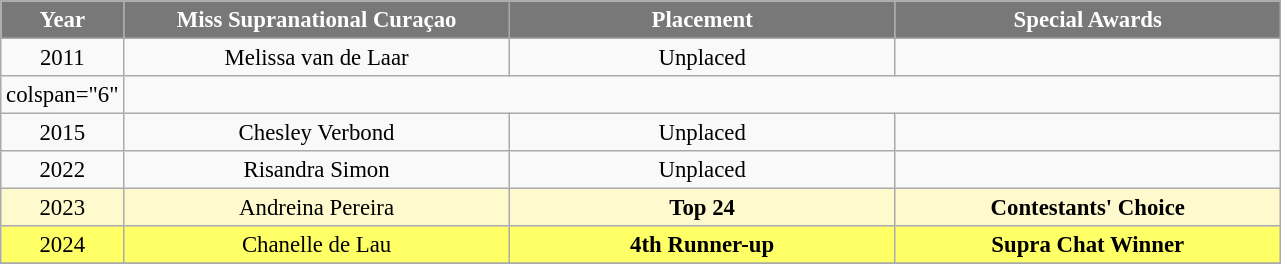<table class="wikitable sortable" style="font-size: 95%; text-align:center">
<tr>
<th width="60" style="background-color:#787878;color:#FFFFFF;">Year</th>
<th width="250" style="background-color:#787878;color:#FFFFFF;">Miss Supranational Curaçao</th>
<th width="250" style="background-color:#787878;color:#FFFFFF;">Placement</th>
<th width="250" style="background-color:#787878;color:#FFFFFF;">Special Awards</th>
</tr>
<tr>
<td>2011</td>
<td>Melissa van de Laar</td>
<td>Unplaced</td>
<td></td>
</tr>
<tr>
<td>colspan="6" </td>
</tr>
<tr>
<td>2015</td>
<td>Chesley Verbond</td>
<td>Unplaced</td>
<td></td>
</tr>
<tr>
<td>2022</td>
<td>Risandra Simon</td>
<td>Unplaced</td>
<td></td>
</tr>
<tr style="background-color:#FFFACD;">
<td>2023</td>
<td>Andreina Pereira</td>
<td><strong>Top 24</strong></td>
<td><strong>Contestants' Choice</strong></td>
</tr>
<tr bgcolor="FFFF66">
<td>2024</td>
<td>Chanelle de Lau</td>
<td><strong>4th Runner-up</strong></td>
<td><strong>Supra Chat Winner</strong></td>
</tr>
<tr>
</tr>
</table>
